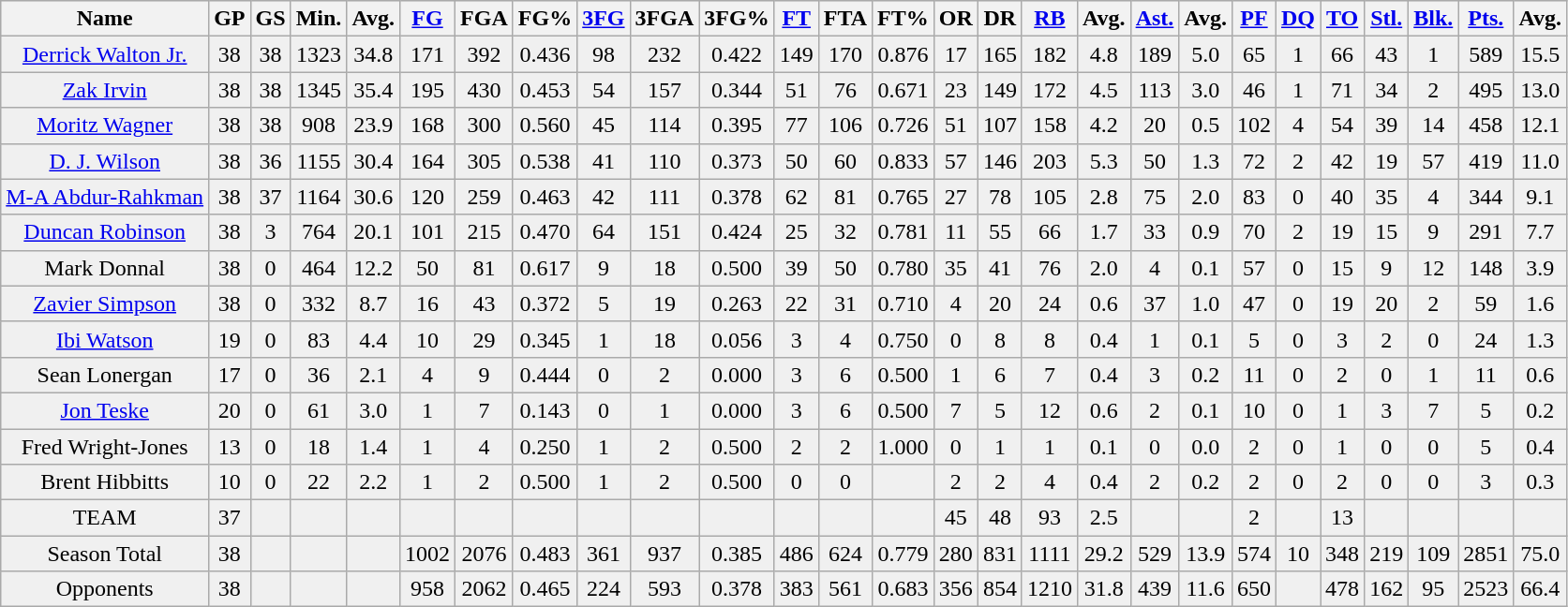<table class="wikitable" style="text-align:center; background:#f0f0f0;">
<tr>
<th><strong>Name</strong></th>
<th><strong>GP</strong></th>
<th><strong>GS</strong></th>
<th><strong>Min.</strong></th>
<th><strong>Avg.</strong></th>
<th><strong><a href='#'>FG</a></strong></th>
<th><strong>FGA</strong></th>
<th><strong>FG%</strong></th>
<th><strong><a href='#'>3FG</a></strong></th>
<th><strong>3FGA</strong></th>
<th><strong>3FG%</strong></th>
<th><strong><a href='#'>FT</a></strong></th>
<th><strong>FTA</strong></th>
<th><strong>FT%</strong></th>
<th><strong>OR</strong></th>
<th><strong>DR</strong></th>
<th><strong><a href='#'>RB</a></strong></th>
<th><strong>Avg.</strong></th>
<th><strong><a href='#'>Ast.</a></strong></th>
<th><strong>Avg.</strong></th>
<th><strong><a href='#'>PF</a></strong></th>
<th><strong><a href='#'>DQ</a></strong></th>
<th><strong><a href='#'>TO</a></strong></th>
<th><strong><a href='#'>Stl.</a></strong></th>
<th><strong><a href='#'>Blk.</a></strong></th>
<th><strong><a href='#'>Pts.</a></strong></th>
<th><strong>Avg.</strong></th>
</tr>
<tr>
<td><a href='#'>Derrick Walton Jr.</a></td>
<td>38</td>
<td>38</td>
<td>1323</td>
<td>34.8</td>
<td>171</td>
<td>392</td>
<td>0.436</td>
<td>98</td>
<td>232</td>
<td>0.422</td>
<td>149</td>
<td>170</td>
<td>0.876</td>
<td>17</td>
<td>165</td>
<td>182</td>
<td>4.8</td>
<td>189</td>
<td>5.0</td>
<td>65</td>
<td>1</td>
<td>66</td>
<td>43</td>
<td>1</td>
<td>589</td>
<td>15.5</td>
</tr>
<tr>
<td><a href='#'>Zak Irvin</a></td>
<td>38</td>
<td>38</td>
<td>1345</td>
<td>35.4</td>
<td>195</td>
<td>430</td>
<td>0.453</td>
<td>54</td>
<td>157</td>
<td>0.344</td>
<td>51</td>
<td>76</td>
<td>0.671</td>
<td>23</td>
<td>149</td>
<td>172</td>
<td>4.5</td>
<td>113</td>
<td>3.0</td>
<td>46</td>
<td>1</td>
<td>71</td>
<td>34</td>
<td>2</td>
<td>495</td>
<td>13.0</td>
</tr>
<tr>
<td><a href='#'>Moritz Wagner</a></td>
<td>38</td>
<td>38</td>
<td>908</td>
<td>23.9</td>
<td>168</td>
<td>300</td>
<td>0.560</td>
<td>45</td>
<td>114</td>
<td>0.395</td>
<td>77</td>
<td>106</td>
<td>0.726</td>
<td>51</td>
<td>107</td>
<td>158</td>
<td>4.2</td>
<td>20</td>
<td>0.5</td>
<td>102</td>
<td>4</td>
<td>54</td>
<td>39</td>
<td>14</td>
<td>458</td>
<td>12.1</td>
</tr>
<tr>
<td><a href='#'>D. J. Wilson</a></td>
<td>38</td>
<td>36</td>
<td>1155</td>
<td>30.4</td>
<td>164</td>
<td>305</td>
<td>0.538</td>
<td>41</td>
<td>110</td>
<td>0.373</td>
<td>50</td>
<td>60</td>
<td>0.833</td>
<td>57</td>
<td>146</td>
<td>203</td>
<td>5.3</td>
<td>50</td>
<td>1.3</td>
<td>72</td>
<td>2</td>
<td>42</td>
<td>19</td>
<td>57</td>
<td>419</td>
<td>11.0</td>
</tr>
<tr>
<td><a href='#'>M-A Abdur-Rahkman</a></td>
<td>38</td>
<td>37</td>
<td>1164</td>
<td>30.6</td>
<td>120</td>
<td>259</td>
<td>0.463</td>
<td>42</td>
<td>111</td>
<td>0.378</td>
<td>62</td>
<td>81</td>
<td>0.765</td>
<td>27</td>
<td>78</td>
<td>105</td>
<td>2.8</td>
<td>75</td>
<td>2.0</td>
<td>83</td>
<td>0</td>
<td>40</td>
<td>35</td>
<td>4</td>
<td>344</td>
<td>9.1</td>
</tr>
<tr>
<td><a href='#'>Duncan Robinson</a></td>
<td>38</td>
<td>3</td>
<td>764</td>
<td>20.1</td>
<td>101</td>
<td>215</td>
<td>0.470</td>
<td>64</td>
<td>151</td>
<td>0.424</td>
<td>25</td>
<td>32</td>
<td>0.781</td>
<td>11</td>
<td>55</td>
<td>66</td>
<td>1.7</td>
<td>33</td>
<td>0.9</td>
<td>70</td>
<td>2</td>
<td>19</td>
<td>15</td>
<td>9</td>
<td>291</td>
<td>7.7</td>
</tr>
<tr>
<td>Mark Donnal</td>
<td>38</td>
<td>0</td>
<td>464</td>
<td>12.2</td>
<td>50</td>
<td>81</td>
<td>0.617</td>
<td>9</td>
<td>18</td>
<td>0.500</td>
<td>39</td>
<td>50</td>
<td>0.780</td>
<td>35</td>
<td>41</td>
<td>76</td>
<td>2.0</td>
<td>4</td>
<td>0.1</td>
<td>57</td>
<td>0</td>
<td>15</td>
<td>9</td>
<td>12</td>
<td>148</td>
<td>3.9</td>
</tr>
<tr>
<td><a href='#'>Zavier Simpson</a></td>
<td>38</td>
<td>0</td>
<td>332</td>
<td>8.7</td>
<td>16</td>
<td>43</td>
<td>0.372</td>
<td>5</td>
<td>19</td>
<td>0.263</td>
<td>22</td>
<td>31</td>
<td>0.710</td>
<td>4</td>
<td>20</td>
<td>24</td>
<td>0.6</td>
<td>37</td>
<td>1.0</td>
<td>47</td>
<td>0</td>
<td>19</td>
<td>20</td>
<td>2</td>
<td>59</td>
<td>1.6</td>
</tr>
<tr>
<td><a href='#'>Ibi Watson</a></td>
<td>19</td>
<td>0</td>
<td>83</td>
<td>4.4</td>
<td>10</td>
<td>29</td>
<td>0.345</td>
<td>1</td>
<td>18</td>
<td>0.056</td>
<td>3</td>
<td>4</td>
<td>0.750</td>
<td>0</td>
<td>8</td>
<td>8</td>
<td>0.4</td>
<td>1</td>
<td>0.1</td>
<td>5</td>
<td>0</td>
<td>3</td>
<td>2</td>
<td>0</td>
<td>24</td>
<td>1.3</td>
</tr>
<tr>
<td>Sean Lonergan</td>
<td>17</td>
<td>0</td>
<td>36</td>
<td>2.1</td>
<td>4</td>
<td>9</td>
<td>0.444</td>
<td>0</td>
<td>2</td>
<td>0.000</td>
<td>3</td>
<td>6</td>
<td>0.500</td>
<td>1</td>
<td>6</td>
<td>7</td>
<td>0.4</td>
<td>3</td>
<td>0.2</td>
<td>11</td>
<td>0</td>
<td>2</td>
<td>0</td>
<td>1</td>
<td>11</td>
<td>0.6</td>
</tr>
<tr>
<td><a href='#'>Jon Teske</a></td>
<td>20</td>
<td>0</td>
<td>61</td>
<td>3.0</td>
<td>1</td>
<td>7</td>
<td>0.143</td>
<td>0</td>
<td>1</td>
<td>0.000</td>
<td>3</td>
<td>6</td>
<td>0.500</td>
<td>7</td>
<td>5</td>
<td>12</td>
<td>0.6</td>
<td>2</td>
<td>0.1</td>
<td>10</td>
<td>0</td>
<td>1</td>
<td>3</td>
<td>7</td>
<td>5</td>
<td>0.2</td>
</tr>
<tr>
<td>Fred Wright-Jones</td>
<td>13</td>
<td>0</td>
<td>18</td>
<td>1.4</td>
<td>1</td>
<td>4</td>
<td>0.250</td>
<td>1</td>
<td>2</td>
<td>0.500</td>
<td>2</td>
<td>2</td>
<td>1.000</td>
<td>0</td>
<td>1</td>
<td>1</td>
<td>0.1</td>
<td>0</td>
<td>0.0</td>
<td>2</td>
<td>0</td>
<td>1</td>
<td>0</td>
<td>0</td>
<td>5</td>
<td>0.4</td>
</tr>
<tr>
<td>Brent Hibbitts</td>
<td>10</td>
<td>0</td>
<td>22</td>
<td>2.2</td>
<td>1</td>
<td>2</td>
<td>0.500</td>
<td>1</td>
<td>2</td>
<td>0.500</td>
<td>0</td>
<td>0</td>
<td></td>
<td>2</td>
<td>2</td>
<td>4</td>
<td>0.4</td>
<td>2</td>
<td>0.2</td>
<td>2</td>
<td>0</td>
<td>2</td>
<td>0</td>
<td>0</td>
<td>3</td>
<td>0.3</td>
</tr>
<tr>
<td>TEAM</td>
<td>37</td>
<td></td>
<td></td>
<td></td>
<td></td>
<td></td>
<td></td>
<td></td>
<td></td>
<td></td>
<td></td>
<td></td>
<td></td>
<td>45</td>
<td>48</td>
<td>93</td>
<td>2.5</td>
<td></td>
<td></td>
<td>2</td>
<td></td>
<td>13</td>
<td></td>
<td></td>
<td></td>
<td></td>
</tr>
<tr>
<td>Season Total</td>
<td>38</td>
<td></td>
<td></td>
<td></td>
<td>1002</td>
<td>2076</td>
<td>0.483</td>
<td>361</td>
<td>937</td>
<td>0.385</td>
<td>486</td>
<td>624</td>
<td>0.779</td>
<td>280</td>
<td>831</td>
<td>1111</td>
<td>29.2</td>
<td>529</td>
<td>13.9</td>
<td>574</td>
<td>10</td>
<td>348</td>
<td>219</td>
<td>109</td>
<td>2851</td>
<td>75.0</td>
</tr>
<tr>
<td>Opponents</td>
<td>38</td>
<td></td>
<td></td>
<td></td>
<td>958</td>
<td>2062</td>
<td>0.465</td>
<td>224</td>
<td>593</td>
<td>0.378</td>
<td>383</td>
<td>561</td>
<td>0.683</td>
<td>356</td>
<td>854</td>
<td>1210</td>
<td>31.8</td>
<td>439</td>
<td>11.6</td>
<td>650</td>
<td></td>
<td>478</td>
<td>162</td>
<td>95</td>
<td>2523</td>
<td>66.4</td>
</tr>
</table>
